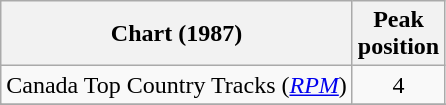<table class="wikitable sortable">
<tr>
<th>Chart (1987)</th>
<th>Peak<br>position</th>
</tr>
<tr>
<td>Canada Top Country Tracks (<em><a href='#'>RPM</a></em>)</td>
<td style="text-align:center;">4</td>
</tr>
<tr>
</tr>
<tr>
</tr>
</table>
